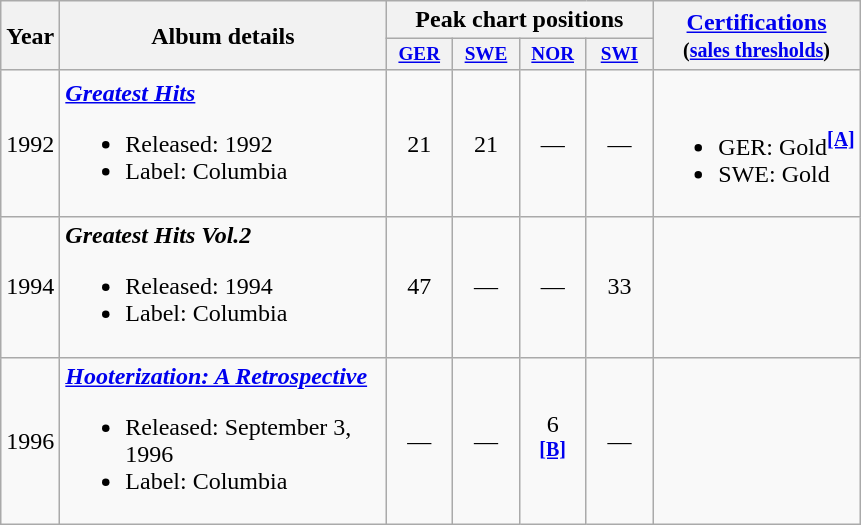<table class="wikitable">
<tr>
<th rowspan="2">Year</th>
<th style="width:210px;" rowspan="2">Album details</th>
<th colspan="4">Peak chart positions</th>
<th rowspan="2"><a href='#'>Certifications</a><br><small>(<a href='#'>sales thresholds</a>)</small></th>
</tr>
<tr>
<th style="width:3em;font-size:80%"><a href='#'>GER</a><br></th>
<th style="width:3em;font-size:80%"><a href='#'>SWE</a><br></th>
<th style="width:3em;font-size:80%"><a href='#'>NOR</a><br></th>
<th style="width:3em;font-size:80%"><a href='#'>SWI</a><br></th>
</tr>
<tr>
<td align="center">1992</td>
<td><strong><em><a href='#'>Greatest Hits</a></em></strong><br><ul><li>Released: 1992</li><li>Label: Columbia</li></ul></td>
<td style="text-align:center;">21</td>
<td style="text-align:center;">21</td>
<td style="text-align:center;">—</td>
<td style="text-align:center;">—</td>
<td align="left"><br><ul><li>GER: Gold<sup><a href='#'><strong>[A]</strong></a></sup></li><li>SWE: Gold</li></ul></td>
</tr>
<tr>
<td align="center">1994</td>
<td><strong><em>Greatest Hits Vol.2</em></strong><br><ul><li>Released: 1994</li><li>Label: Columbia</li></ul></td>
<td style="text-align:center;">47</td>
<td style="text-align:center;">—</td>
<td style="text-align:center;">—</td>
<td style="text-align:center;">33</td>
<td align="left"></td>
</tr>
<tr>
<td align="center">1996</td>
<td><strong><em><a href='#'>Hooterization: A Retrospective</a></em></strong><br><ul><li>Released: September 3, 1996</li><li>Label: Columbia</li></ul></td>
<td style="text-align:center;">—</td>
<td style="text-align:center;">—</td>
<td style="text-align:center;">6<br><sup><a href='#'><strong>[B]</strong></a></sup></td>
<td style="text-align:center;">—</td>
<td align="left"></td>
</tr>
</table>
